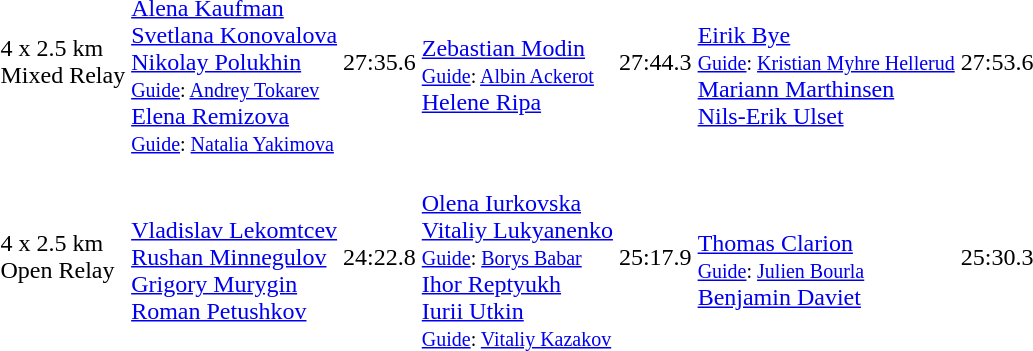<table>
<tr>
<td>4 x 2.5 km<br>Mixed Relay<br></td>
<td><em></em><br><a href='#'>Alena Kaufman</a><br><a href='#'>Svetlana Konovalova</a><br><a href='#'>Nikolay Polukhin</a><br><small><a href='#'>Guide</a>: <a href='#'>Andrey Tokarev</a></small><br><a href='#'>Elena Remizova</a><br><small><a href='#'>Guide</a>: <a href='#'>Natalia Yakimova</a></small></td>
<td>27:35.6</td>
<td><em></em><br><a href='#'>Zebastian Modin</a><br><small><a href='#'>Guide</a>: <a href='#'>Albin Ackerot</a></small><br><a href='#'>Helene Ripa</a></td>
<td>27:44.3</td>
<td><em></em><br><a href='#'>Eirik Bye</a><br><small><a href='#'>Guide</a>: <a href='#'>Kristian Myhre Hellerud</a></small><br><a href='#'>Mariann Marthinsen</a><br><a href='#'>Nils-Erik Ulset</a></td>
<td>27:53.6</td>
</tr>
<tr>
<td>4 x 2.5 km<br>Open Relay<br></td>
<td><em></em><br><a href='#'>Vladislav Lekomtcev</a><br><a href='#'>Rushan Minnegulov</a><br><a href='#'>Grigory Murygin</a><br><a href='#'>Roman Petushkov</a></td>
<td>24:22.8</td>
<td><em></em><br><a href='#'>Olena Iurkovska</a><br><a href='#'>Vitaliy Lukyanenko</a><br><small><a href='#'>Guide</a>: <a href='#'>Borys Babar</a></small><br><a href='#'>Ihor Reptyukh</a><br><a href='#'>Iurii Utkin</a><br><small><a href='#'>Guide</a>: <a href='#'>Vitaliy Kazakov</a></small></td>
<td>25:17.9</td>
<td><em></em><br><a href='#'>Thomas Clarion</a><br><small><a href='#'>Guide</a>: <a href='#'>Julien Bourla</a></small><br><a href='#'>Benjamin Daviet</a></td>
<td>25:30.3</td>
</tr>
</table>
